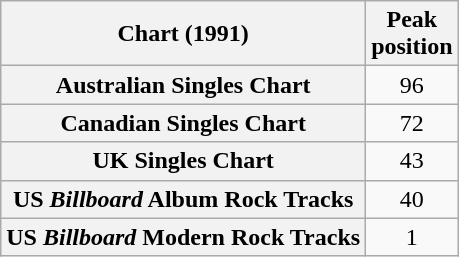<table class="wikitable sortable plainrowheaders">
<tr>
<th>Chart (1991)</th>
<th>Peak<br>position</th>
</tr>
<tr>
<th scope="row">Australian Singles Chart</th>
<td align="center">96</td>
</tr>
<tr>
<th scope="row">Canadian Singles Chart</th>
<td align="center">72</td>
</tr>
<tr>
<th scope="row">UK Singles Chart</th>
<td align="center">43</td>
</tr>
<tr>
<th scope="row">US <em>Billboard</em> Album Rock Tracks</th>
<td align="center">40</td>
</tr>
<tr>
<th scope="row">US <em>Billboard</em> Modern Rock Tracks</th>
<td align="center">1</td>
</tr>
</table>
